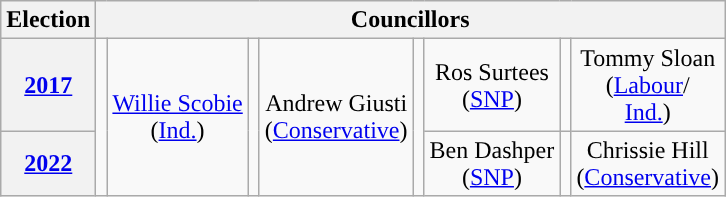<table class="wikitable" style="text-align:center">
<tr>
<th>Election</th>
<th colspan=8>Councillors</th>
</tr>
<tr>
<th><a href='#'>2017</a></th>
<td rowspan=2; style="background-color: "></td>
<td rowspan=2><a href='#'>Willie Scobie</a><br>(<a href='#'>Ind.</a>)</td>
<td rowspan=2; style="background-color: "></td>
<td rowspan=2>Andrew Giusti<br>(<a href='#'>Conservative</a>)</td>
<td rowspan=2; style="background-color: "></td>
<td>Ros Surtees<br>(<a href='#'>SNP</a>)</td>
<td style="background-color: "></td>
<td>Tommy Sloan<br>(<a href='#'>Labour</a>/<br><a href='#'>Ind.</a>)</td>
</tr>
<tr>
<th><a href='#'>2022</a></th>
<td>Ben Dashper<br>(<a href='#'>SNP</a>)</td>
<td style="background-color: "></td>
<td>Chrissie Hill<br>(<a href='#'>Conservative</a>)</td>
</tr>
</table>
